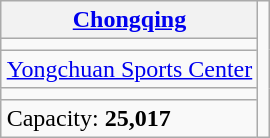<table class="wikitable" style="margin-left: auto; margin-right: auto; border: none;">
<tr>
<th><a href='#'>Chongqing</a></th>
<td rowspan="5"><br></td>
</tr>
<tr>
<td align="center"></td>
</tr>
<tr>
<td><a href='#'>Yongchuan Sports Center</a></td>
</tr>
<tr>
<td><small></small></td>
</tr>
<tr>
<td>Capacity: <strong>25,017</strong></td>
</tr>
</table>
